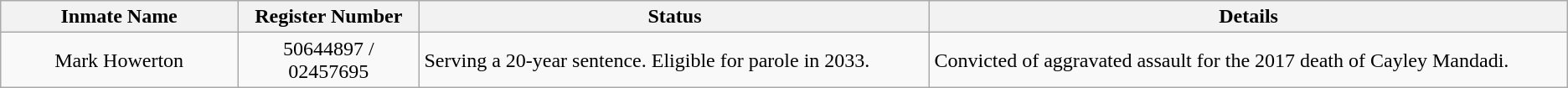<table class="wikitable sortable">
<tr>
<th width=13%>Inmate Name</th>
<th width=10%>Register Number</th>
<th width=28%>Status</th>
<th width=35%>Details</th>
</tr>
<tr>
<td style="text-align:center;">Mark Howerton</td>
<td style="text-align:center;">50644897 / 02457695</td>
<td>Serving a 20-year sentence. Eligible for parole in 2033.</td>
<td>Convicted of aggravated assault for the 2017 death of Cayley Mandadi.</td>
</tr>
</table>
